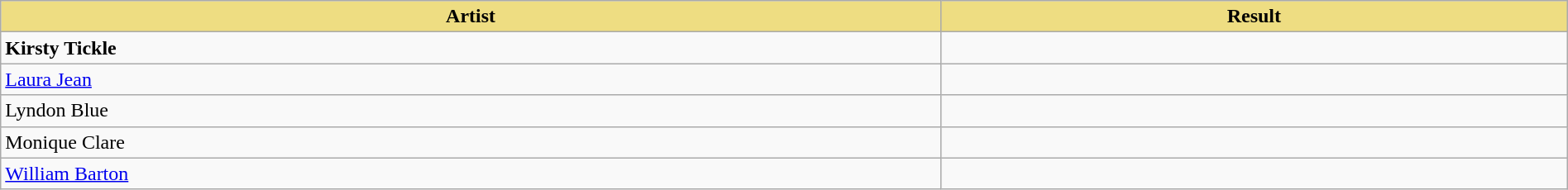<table class="wikitable" width=100%>
<tr>
<th style="width:15%;background:#EEDD82;">Artist</th>
<th style="width:10%;background:#EEDD82;">Result</th>
</tr>
<tr>
<td><strong>Kirsty Tickle</strong></td>
<td></td>
</tr>
<tr>
<td><a href='#'>Laura Jean</a></td>
<td></td>
</tr>
<tr>
<td>Lyndon Blue</td>
<td></td>
</tr>
<tr>
<td>Monique Clare</td>
<td></td>
</tr>
<tr>
<td><a href='#'>William Barton</a></td>
<td></td>
</tr>
</table>
